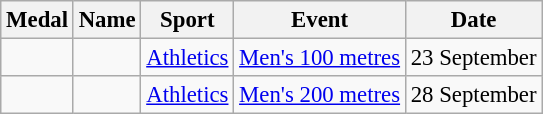<table class="wikitable sortable" style="font-size:95%">
<tr>
<th>Medal</th>
<th>Name</th>
<th>Sport</th>
<th>Event</th>
<th>Date</th>
</tr>
<tr>
<td></td>
<td></td>
<td><a href='#'>Athletics</a></td>
<td><a href='#'>Men's 100 metres</a></td>
<td>23 September</td>
</tr>
<tr>
<td></td>
<td></td>
<td><a href='#'>Athletics</a></td>
<td><a href='#'>Men's 200 metres</a></td>
<td>28 September</td>
</tr>
</table>
